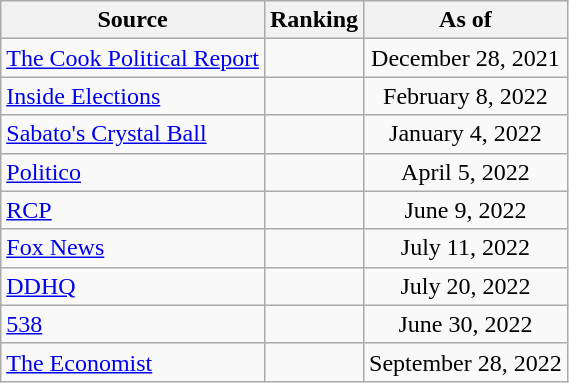<table class="wikitable" style="text-align:center">
<tr>
<th>Source</th>
<th>Ranking</th>
<th>As of</th>
</tr>
<tr>
<td align=left><a href='#'>The Cook Political Report</a></td>
<td></td>
<td>December 28, 2021</td>
</tr>
<tr>
<td align=left><a href='#'>Inside Elections</a></td>
<td></td>
<td>February 8, 2022</td>
</tr>
<tr>
<td align=left><a href='#'>Sabato's Crystal Ball</a></td>
<td></td>
<td>January 4, 2022</td>
</tr>
<tr>
<td style="text-align:left;"><a href='#'>Politico</a></td>
<td></td>
<td>April 5, 2022</td>
</tr>
<tr>
<td style="text-align:left;"><a href='#'>RCP</a></td>
<td></td>
<td>June 9, 2022</td>
</tr>
<tr>
<td align=left><a href='#'>Fox News</a></td>
<td></td>
<td>July 11, 2022</td>
</tr>
<tr>
<td style="text-align:left;"><a href='#'>DDHQ</a></td>
<td></td>
<td>July 20, 2022</td>
</tr>
<tr>
<td style="text-align:left;"><a href='#'>538</a></td>
<td></td>
<td>June 30, 2022</td>
</tr>
<tr>
<td align="left"><a href='#'>The Economist</a></td>
<td></td>
<td>September 28, 2022</td>
</tr>
</table>
